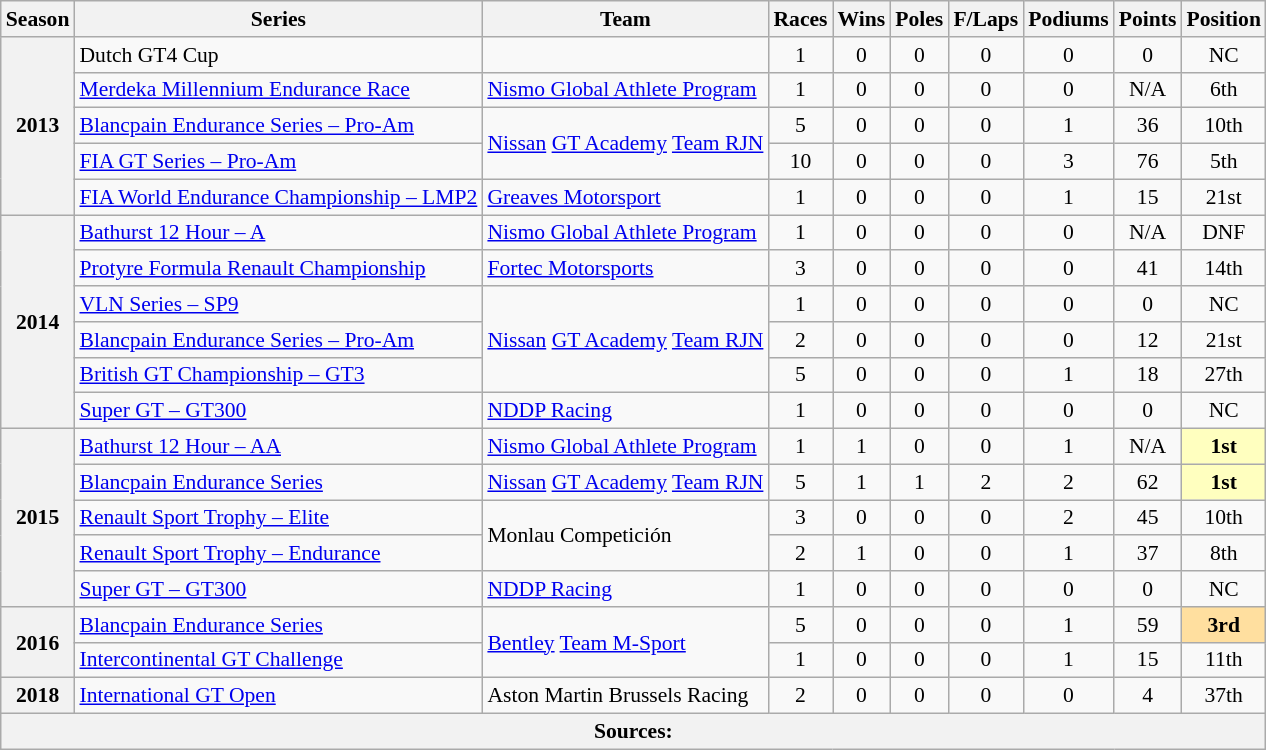<table class="wikitable" style="font-size: 90%; text-align:center">
<tr>
<th>Season</th>
<th>Series</th>
<th>Team</th>
<th>Races</th>
<th>Wins</th>
<th>Poles</th>
<th>F/Laps</th>
<th>Podiums</th>
<th>Points</th>
<th>Position</th>
</tr>
<tr>
<th rowspan="5">2013</th>
<td align=left>Dutch GT4 Cup</td>
<td align=left></td>
<td>1</td>
<td>0</td>
<td>0</td>
<td>0</td>
<td>0</td>
<td>0</td>
<td>NC</td>
</tr>
<tr>
<td align=left><a href='#'>Merdeka Millennium Endurance Race</a></td>
<td align=left><a href='#'>Nismo Global Athlete Program</a></td>
<td>1</td>
<td>0</td>
<td>0</td>
<td>0</td>
<td>0</td>
<td>N/A</td>
<td>6th</td>
</tr>
<tr>
<td align=left><a href='#'>Blancpain Endurance Series – Pro-Am</a></td>
<td align=left rowspan="2"><a href='#'>Nissan</a> <a href='#'>GT Academy</a> <a href='#'>Team RJN</a></td>
<td>5</td>
<td>0</td>
<td>0</td>
<td>0</td>
<td>1</td>
<td>36</td>
<td>10th</td>
</tr>
<tr>
<td align=left><a href='#'>FIA GT Series – Pro-Am</a></td>
<td>10</td>
<td>0</td>
<td>0</td>
<td>0</td>
<td>3</td>
<td>76</td>
<td>5th</td>
</tr>
<tr>
<td align=left><a href='#'>FIA World Endurance Championship – LMP2</a></td>
<td align=left><a href='#'>Greaves Motorsport</a></td>
<td>1</td>
<td>0</td>
<td>0</td>
<td>0</td>
<td>1</td>
<td>15</td>
<td>21st</td>
</tr>
<tr>
<th rowspan="6">2014</th>
<td align=left><a href='#'>Bathurst 12 Hour – A</a></td>
<td align=left><a href='#'>Nismo Global Athlete Program</a></td>
<td>1</td>
<td>0</td>
<td>0</td>
<td>0</td>
<td>0</td>
<td>N/A</td>
<td>DNF</td>
</tr>
<tr>
<td align=left><a href='#'>Protyre Formula Renault Championship</a></td>
<td align=left><a href='#'>Fortec Motorsports</a></td>
<td>3</td>
<td>0</td>
<td>0</td>
<td>0</td>
<td>0</td>
<td>41</td>
<td>14th</td>
</tr>
<tr>
<td align=left><a href='#'>VLN Series – SP9</a></td>
<td align=left rowspan="3"><a href='#'>Nissan</a> <a href='#'>GT Academy</a> <a href='#'>Team RJN</a></td>
<td>1</td>
<td>0</td>
<td>0</td>
<td>0</td>
<td>0</td>
<td>0</td>
<td>NC</td>
</tr>
<tr>
<td align=left><a href='#'>Blancpain Endurance Series – Pro-Am</a></td>
<td>2</td>
<td>0</td>
<td>0</td>
<td>0</td>
<td>0</td>
<td>12</td>
<td>21st</td>
</tr>
<tr>
<td align=left><a href='#'>British GT Championship – GT3</a></td>
<td>5</td>
<td>0</td>
<td>0</td>
<td>0</td>
<td>1</td>
<td>18</td>
<td>27th</td>
</tr>
<tr>
<td align=left><a href='#'>Super GT – GT300</a></td>
<td align=left><a href='#'>NDDP Racing</a></td>
<td>1</td>
<td>0</td>
<td>0</td>
<td>0</td>
<td>0</td>
<td>0</td>
<td>NC</td>
</tr>
<tr>
<th rowspan="5">2015</th>
<td align=left><a href='#'>Bathurst 12 Hour – AA</a></td>
<td align=left><a href='#'>Nismo Global Athlete Program</a></td>
<td>1</td>
<td>1</td>
<td>0</td>
<td>0</td>
<td>1</td>
<td>N/A</td>
<td style="background:#FFFFBF;"><strong>1st</strong></td>
</tr>
<tr>
<td align=left><a href='#'>Blancpain Endurance Series</a></td>
<td align=left><a href='#'>Nissan</a> <a href='#'>GT Academy</a> <a href='#'>Team RJN</a></td>
<td>5</td>
<td>1</td>
<td>1</td>
<td>2</td>
<td>2</td>
<td>62</td>
<td style="background:#FFFFBF;"><strong>1st</strong></td>
</tr>
<tr>
<td align=left><a href='#'>Renault Sport Trophy – Elite</a></td>
<td align=left rowspan="2">Monlau Competición</td>
<td>3</td>
<td>0</td>
<td>0</td>
<td>0</td>
<td>2</td>
<td>45</td>
<td>10th</td>
</tr>
<tr>
<td align=left><a href='#'>Renault Sport Trophy – Endurance</a></td>
<td>2</td>
<td>1</td>
<td>0</td>
<td>0</td>
<td>1</td>
<td>37</td>
<td>8th</td>
</tr>
<tr>
<td align=left><a href='#'>Super GT – GT300</a></td>
<td align=left><a href='#'>NDDP Racing</a></td>
<td>1</td>
<td>0</td>
<td>0</td>
<td>0</td>
<td>0</td>
<td>0</td>
<td>NC</td>
</tr>
<tr>
<th rowspan="2">2016</th>
<td align=left><a href='#'>Blancpain Endurance Series</a></td>
<td align=left rowspan="2"><a href='#'>Bentley</a> <a href='#'>Team M-Sport</a></td>
<td>5</td>
<td>0</td>
<td>0</td>
<td>0</td>
<td>1</td>
<td>59</td>
<td style="background:#ffdf9f;"><strong>3rd</strong></td>
</tr>
<tr>
<td align=left><a href='#'>Intercontinental GT Challenge</a></td>
<td>1</td>
<td>0</td>
<td>0</td>
<td>0</td>
<td>1</td>
<td>15</td>
<td>11th</td>
</tr>
<tr>
<th>2018</th>
<td align=left><a href='#'>International GT Open</a></td>
<td align=left>Aston Martin Brussels Racing</td>
<td>2</td>
<td>0</td>
<td>0</td>
<td>0</td>
<td>0</td>
<td>4</td>
<td>37th</td>
</tr>
<tr>
<th colspan="10">Sources:</th>
</tr>
</table>
